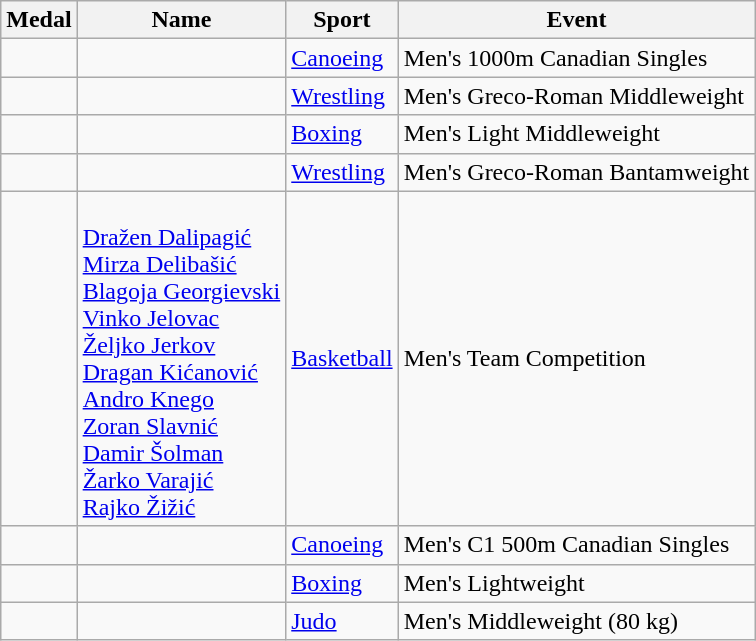<table class="wikitable sortable">
<tr>
<th>Medal</th>
<th>Name</th>
<th>Sport</th>
<th>Event</th>
</tr>
<tr>
<td></td>
<td></td>
<td><a href='#'>Canoeing</a></td>
<td>Men's 1000m Canadian Singles</td>
</tr>
<tr>
<td></td>
<td></td>
<td><a href='#'>Wrestling</a></td>
<td>Men's Greco-Roman Middleweight</td>
</tr>
<tr>
<td></td>
<td></td>
<td><a href='#'>Boxing</a></td>
<td>Men's Light Middleweight</td>
</tr>
<tr>
<td></td>
<td></td>
<td><a href='#'>Wrestling</a></td>
<td>Men's Greco-Roman Bantamweight</td>
</tr>
<tr>
<td></td>
<td> <br><a href='#'>Dražen Dalipagić</a> <br><a href='#'>Mirza Delibašić</a> <br><a href='#'>Blagoja Georgievski</a> <br><a href='#'>Vinko Jelovac</a> <br><a href='#'>Željko Jerkov</a> <br><a href='#'>Dragan Kićanović</a> <br><a href='#'>Andro Knego</a> <br><a href='#'>Zoran Slavnić</a> <br><a href='#'>Damir Šolman</a> <br><a href='#'>Žarko Varajić</a> <br><a href='#'>Rajko Žižić</a></td>
<td><a href='#'>Basketball</a></td>
<td>Men's Team Competition</td>
</tr>
<tr>
<td></td>
<td></td>
<td><a href='#'>Canoeing</a></td>
<td>Men's C1 500m Canadian Singles</td>
</tr>
<tr>
<td></td>
<td></td>
<td><a href='#'>Boxing</a></td>
<td>Men's Lightweight</td>
</tr>
<tr>
<td></td>
<td></td>
<td><a href='#'>Judo</a></td>
<td>Men's Middleweight (80 kg)</td>
</tr>
</table>
